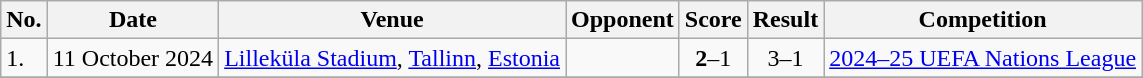<table class="wikitable">
<tr>
<th>No.</th>
<th>Date</th>
<th>Venue</th>
<th>Opponent</th>
<th>Score</th>
<th>Result</th>
<th>Competition</th>
</tr>
<tr>
<td>1.</td>
<td>11 October 2024</td>
<td><a href='#'>Lilleküla Stadium</a>, <a href='#'>Tallinn</a>, <a href='#'>Estonia</a></td>
<td></td>
<td align=center><strong>2</strong>–1</td>
<td align=center>3–1</td>
<td><a href='#'>2024–25 UEFA Nations League</a></td>
</tr>
<tr>
</tr>
</table>
